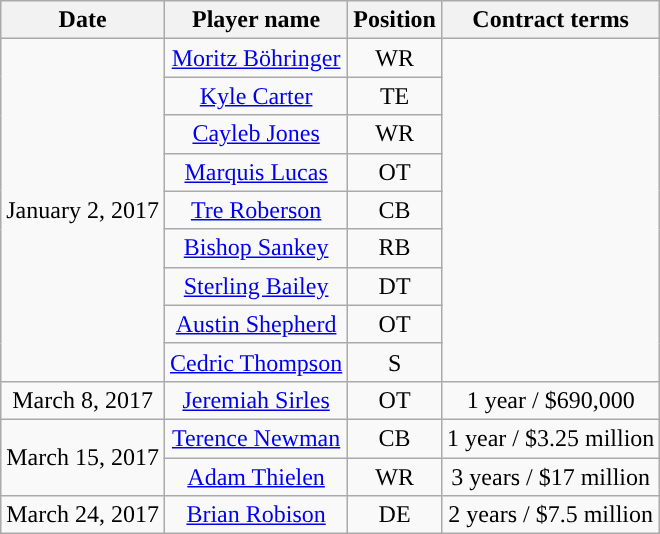<table class="wikitable" style="text-align:center">
<tr>
<th>Date</th>
<th>Player name</th>
<th>Position</th>
<th>Contract terms</th>
</tr>
<tr>
<td rowspan=9>January 2, 2017</td>
<td><a href='#'>Moritz Böhringer</a></td>
<td>WR</td>
<td rowspan=9></td>
</tr>
<tr>
<td><a href='#'>Kyle Carter</a></td>
<td>TE</td>
</tr>
<tr>
<td><a href='#'>Cayleb Jones</a></td>
<td>WR</td>
</tr>
<tr>
<td><a href='#'>Marquis Lucas</a></td>
<td>OT</td>
</tr>
<tr>
<td><a href='#'>Tre Roberson</a></td>
<td>CB</td>
</tr>
<tr>
<td><a href='#'>Bishop Sankey</a></td>
<td>RB</td>
</tr>
<tr>
<td><a href='#'>Sterling Bailey</a></td>
<td>DT</td>
</tr>
<tr>
<td><a href='#'>Austin Shepherd</a></td>
<td>OT</td>
</tr>
<tr>
<td><a href='#'>Cedric Thompson</a></td>
<td>S</td>
</tr>
<tr>
<td>March 8, 2017</td>
<td><a href='#'>Jeremiah Sirles</a></td>
<td>OT</td>
<td>1 year / $690,000</td>
</tr>
<tr>
<td rowspan=2>March 15, 2017</td>
<td><a href='#'>Terence Newman</a></td>
<td>CB</td>
<td>1 year / $3.25 million</td>
</tr>
<tr>
<td><a href='#'>Adam Thielen</a></td>
<td>WR</td>
<td>3 years / $17 million</td>
</tr>
<tr>
<td>March 24, 2017</td>
<td><a href='#'>Brian Robison</a></td>
<td>DE</td>
<td>2 years / $7.5 million</td>
</tr>
</table>
